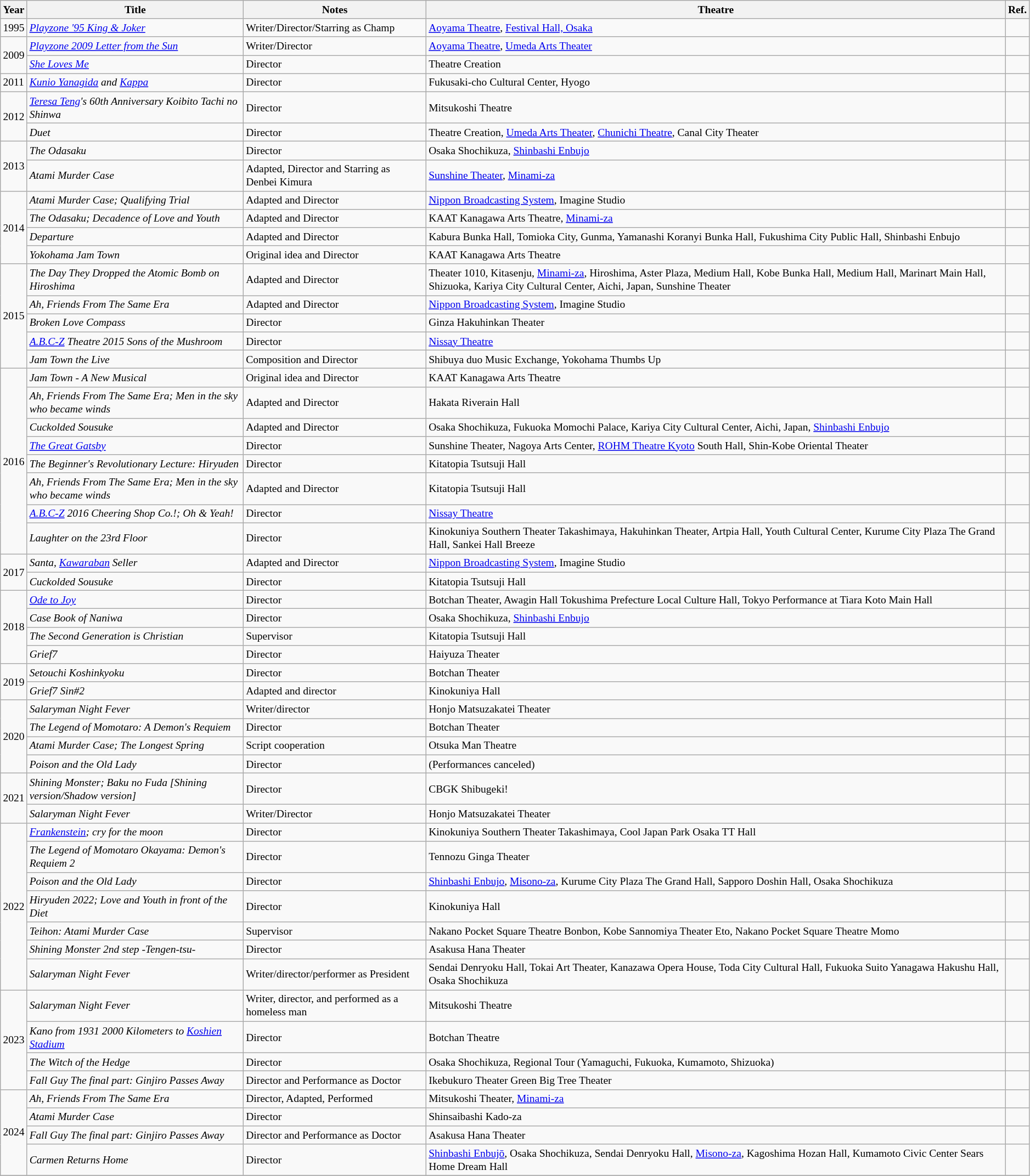<table class="wikitable sortable plainrowheaders" style="font-size:small">
<tr>
<th>Year</th>
<th>Title</th>
<th>Notes</th>
<th>Theatre</th>
<th>Ref.</th>
</tr>
<tr>
<td>1995</td>
<td><em><a href='#'>Playzone '95 King & Joker</a></em></td>
<td>Writer/Director/Starring as Champ</td>
<td><a href='#'>Aoyama Theatre</a>, <a href='#'>Festival Hall, Osaka</a></td>
<td></td>
</tr>
<tr>
<td rowspan="2">2009</td>
<td><em><a href='#'>Playzone 2009 Letter from the Sun</a></em></td>
<td>Writer/Director</td>
<td><a href='#'>Aoyama Theatre</a>, <a href='#'>Umeda Arts Theater</a></td>
<td></td>
</tr>
<tr>
<td><em><a href='#'>She Loves Me</a></em></td>
<td>Director</td>
<td>Theatre Creation</td>
<td></td>
</tr>
<tr>
<td>2011</td>
<td><em><a href='#'>Kunio Yanagida</a> and <a href='#'>Kappa</a></em></td>
<td>Director</td>
<td>Fukusaki-cho Cultural Center, Hyogo</td>
<td></td>
</tr>
<tr>
<td rowspan="2">2012</td>
<td><em><a href='#'>Teresa Teng</a>'s 60th Anniversary Koibito Tachi no Shinwa</em></td>
<td>Director</td>
<td>Mitsukoshi Theatre</td>
<td></td>
</tr>
<tr>
<td><em>Duet</em></td>
<td>Director</td>
<td>Theatre Creation, <a href='#'>Umeda Arts Theater</a>, <a href='#'>Chunichi Theatre</a>, Canal City Theater</td>
<td></td>
</tr>
<tr>
<td rowspan="2">2013</td>
<td><em>The Odasaku</em></td>
<td>Director</td>
<td>Osaka Shochikuza, <a href='#'>Shinbashi Enbujo</a></td>
<td></td>
</tr>
<tr>
<td><em>Atami Murder Case</em></td>
<td>Adapted, Director and Starring as Denbei Kimura</td>
<td><a href='#'>Sunshine Theater</a>, <a href='#'>Minami-za</a></td>
<td></td>
</tr>
<tr>
<td rowspan="4">2014</td>
<td><em>Atami Murder Case; Qualifying Trial</em></td>
<td>Adapted and Director</td>
<td><a href='#'>Nippon Broadcasting System</a>, Imagine Studio</td>
<td></td>
</tr>
<tr>
<td><em>The Odasaku; Decadence of Love and Youth</em></td>
<td>Adapted and Director</td>
<td>KAAT Kanagawa Arts Theatre, <a href='#'>Minami-za</a></td>
<td></td>
</tr>
<tr>
<td><em>Departure</em></td>
<td>Adapted and Director</td>
<td>Kabura Bunka Hall, Tomioka City, Gunma, Yamanashi Koranyi Bunka Hall, Fukushima City Public Hall, Shinbashi Enbujo</td>
<td></td>
</tr>
<tr>
<td><em>Yokohama Jam Town</em></td>
<td>Original idea and Director</td>
<td>KAAT Kanagawa Arts Theatre</td>
<td></td>
</tr>
<tr>
<td rowspan="5">2015</td>
<td><em>The Day They Dropped the Atomic Bomb on Hiroshima</em></td>
<td>Adapted and Director</td>
<td>Theater 1010, Kitasenju, <a href='#'>Minami-za</a>, Hiroshima, Aster Plaza, Medium Hall, Kobe Bunka Hall, Medium Hall, Marinart Main Hall, Shizuoka, Kariya City Cultural Center, Aichi, Japan, Sunshine Theater</td>
<td></td>
</tr>
<tr>
<td><em>Ah, Friends From The Same Era</em></td>
<td>Adapted and Director</td>
<td><a href='#'>Nippon Broadcasting System</a>, Imagine Studio</td>
</tr>
<tr>
<td><em>Broken Love Compass</em></td>
<td>Director</td>
<td>Ginza Hakuhinkan Theater</td>
<td></td>
</tr>
<tr>
<td><em><a href='#'>A.B.C-Z</a> Theatre 2015 Sons of the Mushroom</em></td>
<td>Director</td>
<td><a href='#'>Nissay Theatre</a></td>
<td></td>
</tr>
<tr>
<td><em>Jam Town the Live</em></td>
<td>Composition and Director</td>
<td>Shibuya duo Music Exchange, Yokohama Thumbs Up</td>
<td></td>
</tr>
<tr>
<td rowspan="8">2016</td>
<td><em>Jam Town - A New Musical</em></td>
<td>Original idea and Director</td>
<td>KAAT Kanagawa Arts Theatre</td>
<td></td>
</tr>
<tr>
<td><em>Ah, Friends From The Same Era; Men in the sky who became winds</em></td>
<td>Adapted and Director</td>
<td>Hakata Riverain Hall</td>
<td></td>
</tr>
<tr>
<td><em>Cuckolded Sousuke</em></td>
<td>Adapted and Director</td>
<td>Osaka Shochikuza, Fukuoka Momochi Palace, Kariya City Cultural Center, Aichi, Japan, <a href='#'>Shinbashi Enbujo</a></td>
<td></td>
</tr>
<tr>
<td><em><a href='#'>The Great Gatsby</a></em></td>
<td>Director</td>
<td>Sunshine Theater, Nagoya Arts Center, <a href='#'>ROHM Theatre Kyoto</a> South Hall, Shin-Kobe Oriental Theater</td>
<td></td>
</tr>
<tr>
<td><em>The Beginner's Revolutionary Lecture: Hiryuden</em></td>
<td>Director</td>
<td>Kitatopia Tsutsuji Hall</td>
<td></td>
</tr>
<tr>
<td><em>Ah, Friends From The Same Era; Men in the sky who became winds</em></td>
<td>Adapted and Director</td>
<td>Kitatopia Tsutsuji Hall</td>
<td></td>
</tr>
<tr>
<td><em><a href='#'>A.B.C-Z</a> 2016 Cheering Shop Co.!; Oh & Yeah!</em></td>
<td>Director</td>
<td><a href='#'>Nissay Theatre</a></td>
<td></td>
</tr>
<tr>
<td><em>Laughter on the 23rd Floor</em></td>
<td>Director</td>
<td>Kinokuniya Southern Theater Takashimaya, Hakuhinkan Theater, Artpia Hall, Youth Cultural Center, Kurume City Plaza The Grand Hall, Sankei Hall Breeze</td>
<td></td>
</tr>
<tr>
<td rowspan="2">2017</td>
<td><em>Santa, <a href='#'>Kawaraban</a> Seller</em></td>
<td>Adapted and Director</td>
<td><a href='#'>Nippon Broadcasting System</a>, Imagine Studio</td>
<td></td>
</tr>
<tr>
<td><em>Cuckolded Sousuke</em></td>
<td>Director</td>
<td>Kitatopia Tsutsuji Hall</td>
<td></td>
</tr>
<tr>
<td rowspan="4">2018</td>
<td><em><a href='#'>Ode to Joy</a></em></td>
<td>Director</td>
<td>Botchan Theater, Awagin Hall Tokushima Prefecture Local Culture Hall, Tokyo Performance at Tiara Koto Main Hall</td>
<td></td>
</tr>
<tr>
<td><em>Case Book of Naniwa</em></td>
<td>Director</td>
<td>Osaka Shochikuza, <a href='#'>Shinbashi Enbujo</a></td>
<td></td>
</tr>
<tr>
<td><em>The Second Generation is Christian</em></td>
<td>Supervisor</td>
<td>Kitatopia Tsutsuji Hall</td>
<td></td>
</tr>
<tr>
<td><em>Grief7</em></td>
<td>Director</td>
<td>Haiyuza Theater</td>
<td></td>
</tr>
<tr>
<td rowspan="2">2019</td>
<td><em>Setouchi Koshinkyoku</em></td>
<td>Director</td>
<td>Botchan Theater</td>
<td></td>
</tr>
<tr>
<td><em>Grief7 Sin#2</em></td>
<td>Adapted and director</td>
<td>Kinokuniya Hall</td>
<td></td>
</tr>
<tr>
<td rowspan="4">2020</td>
<td><em>Salaryman Night Fever</em></td>
<td>Writer/director</td>
<td>Honjo Matsuzakatei Theater</td>
<td></td>
</tr>
<tr>
<td><em>The Legend of Momotaro: A Demon's Requiem</em></td>
<td>Director</td>
<td>Botchan Theater</td>
<td></td>
</tr>
<tr>
<td><em>Atami Murder Case; The Longest Spring</em></td>
<td>Script cooperation</td>
<td>Otsuka Man Theatre</td>
<td></td>
</tr>
<tr>
<td><em>Poison and the Old Lady</em></td>
<td>Director</td>
<td>(Performances canceled)</td>
<td></td>
</tr>
<tr>
<td rowspan="2">2021</td>
<td><em>Shining Monster; Baku no Fuda [Shining version/Shadow version]</em></td>
<td>Director</td>
<td>CBGK Shibugeki!</td>
<td></td>
</tr>
<tr>
<td><em>Salaryman Night Fever</em></td>
<td>Writer/Director</td>
<td>Honjo Matsuzakatei Theater</td>
<td></td>
</tr>
<tr>
<td rowspan="7">2022</td>
<td><em><a href='#'>Frankenstein</a>; cry for the moon</em></td>
<td>Director</td>
<td>Kinokuniya Southern Theater Takashimaya, Cool Japan Park Osaka TT Hall</td>
<td></td>
</tr>
<tr>
<td><em>The Legend of Momotaro Okayama: Demon's Requiem 2</em></td>
<td>Director</td>
<td>Tennozu Ginga Theater</td>
<td></td>
</tr>
<tr>
<td><em>Poison and the Old Lady</em></td>
<td>Director</td>
<td><a href='#'>Shinbashi Enbujo</a>, <a href='#'>Misono-za</a>, Kurume City Plaza The Grand Hall, Sapporo Doshin Hall, Osaka Shochikuza</td>
<td></td>
</tr>
<tr>
<td><em>Hiryuden 2022; Love and Youth in front of the Diet</em></td>
<td>Director</td>
<td>Kinokuniya Hall</td>
<td></td>
</tr>
<tr>
<td><em>Teihon: Atami Murder Case</em></td>
<td>Supervisor</td>
<td>Nakano Pocket Square Theatre Bonbon, Kobe Sannomiya Theater Eto, Nakano Pocket Square Theatre Momo</td>
<td></td>
</tr>
<tr>
<td><em>Shining Monster 2nd step -Tengen-tsu-</em></td>
<td>Director</td>
<td>Asakusa Hana Theater</td>
<td></td>
</tr>
<tr>
<td><em>Salaryman Night Fever</em></td>
<td>Writer/director/performer as President</td>
<td>Sendai Denryoku Hall, Tokai Art Theater, Kanazawa Opera House, Toda City Cultural Hall, Fukuoka Suito Yanagawa Hakushu Hall, Osaka Shochikuza</td>
<td></td>
</tr>
<tr>
<td rowspan="4">2023</td>
<td><em>Salaryman Night Fever</em></td>
<td>Writer, director, and performed as a homeless man</td>
<td>Mitsukoshi Theatre</td>
<td></td>
</tr>
<tr>
<td><em>Kano from 1931 2000 Kilometers to <a href='#'>Koshien Stadium</a></em></td>
<td>Director</td>
<td>Botchan Theatre</td>
<td></td>
</tr>
<tr>
<td><em>The Witch of the Hedge</em></td>
<td>Director</td>
<td>Osaka Shochikuza, Regional Tour (Yamaguchi, Fukuoka, Kumamoto, Shizuoka)</td>
<td></td>
</tr>
<tr>
<td><em>Fall Guy The final part: Ginjiro Passes Away</em></td>
<td>Director and Performance as Doctor</td>
<td>Ikebukuro Theater Green Big Tree Theater</td>
<td></td>
</tr>
<tr>
<td rowspan="4">2024</td>
<td><em>Ah, Friends From The Same Era</em></td>
<td>Director, Adapted, Performed</td>
<td>Mitsukoshi Theater, <a href='#'>Minami-za</a></td>
<td></td>
</tr>
<tr>
<td><em>Atami Murder Case</em></td>
<td>Director</td>
<td>Shinsaibashi Kado-za</td>
<td></td>
</tr>
<tr>
<td><em>Fall Guy The final part: Ginjiro Passes Away</em></td>
<td>Director and Performance as Doctor</td>
<td>Asakusa Hana Theater</td>
<td></td>
</tr>
<tr>
<td><em>Carmen Returns Home</em></td>
<td>Director</td>
<td><a href='#'>Shinbashi Enbujō</a>, Osaka Shochikuza, Sendai Denryoku Hall, <a href='#'>Misono-za</a>, Kagoshima Hozan Hall, Kumamoto Civic Center Sears Home Dream Hall</td>
<td></td>
</tr>
<tr>
</tr>
</table>
